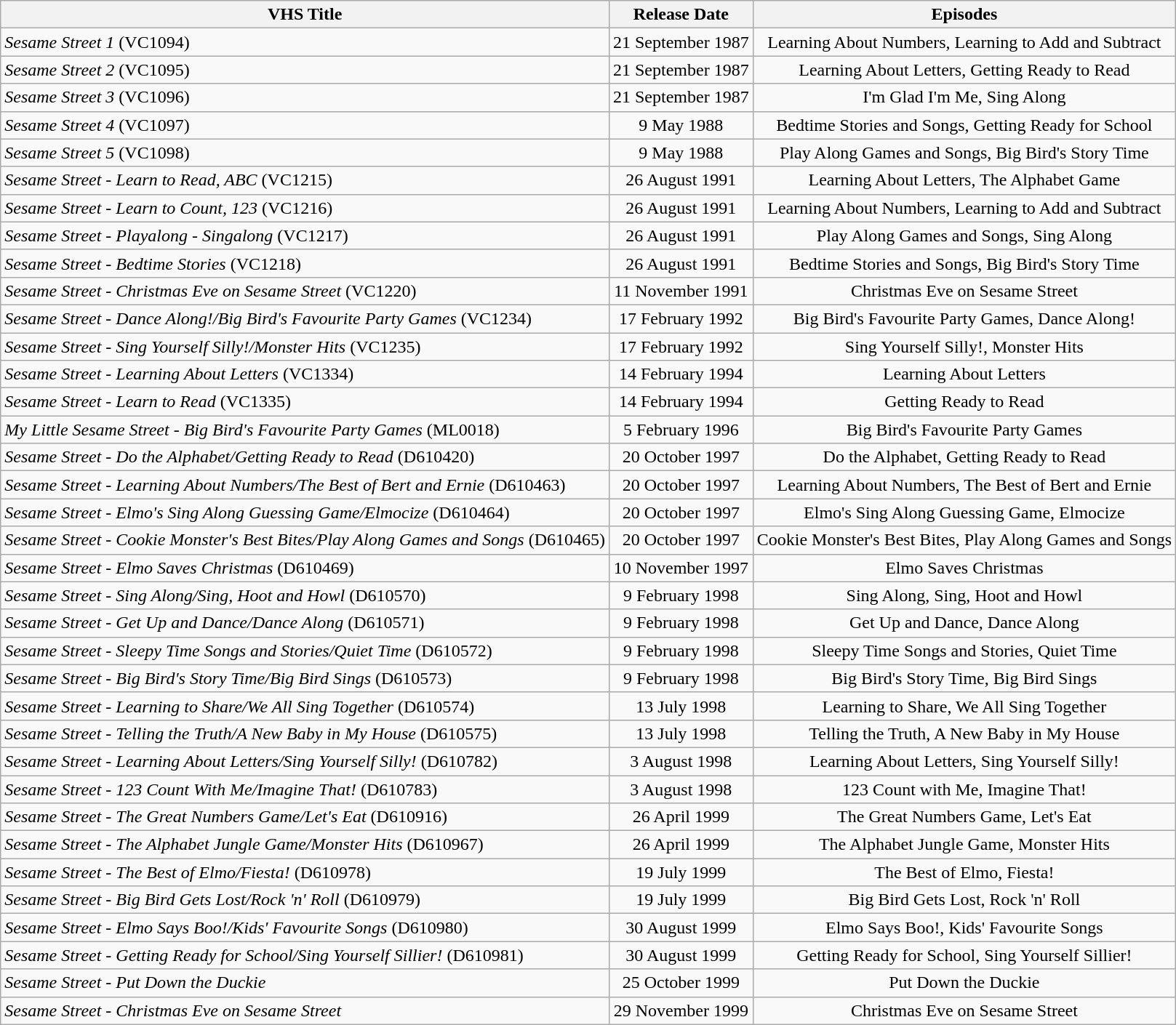<table class="wikitable">
<tr>
<th>VHS Title</th>
<th>Release Date</th>
<th>Episodes</th>
</tr>
<tr>
<td><em>Sesame Street 1</em> (VC1094)</td>
<td align="center">21 September 1987</td>
<td align="center">Learning About Numbers, Learning to Add and Subtract</td>
</tr>
<tr>
<td><em>Sesame Street 2</em> (VC1095)</td>
<td align="center">21 September 1987</td>
<td align="center">Learning About Letters, Getting Ready to Read</td>
</tr>
<tr>
<td><em>Sesame Street 3</em> (VC1096)</td>
<td align="center">21 September 1987</td>
<td align="center">I'm Glad I'm Me, Sing Along</td>
</tr>
<tr>
<td><em>Sesame Street 4</em> (VC1097)</td>
<td align="center">9 May 1988</td>
<td align="center">Bedtime Stories and Songs, Getting Ready for School</td>
</tr>
<tr>
<td><em>Sesame Street 5</em> (VC1098)</td>
<td align="center">9 May 1988</td>
<td align="center">Play Along Games and Songs, Big Bird's Story Time</td>
</tr>
<tr>
<td><em>Sesame Street - Learn to Read, ABC</em> (VC1215)</td>
<td align="center">26 August 1991</td>
<td align="center">Learning About Letters, The Alphabet Game</td>
</tr>
<tr>
<td><em>Sesame Street - Learn to Count, 123</em> (VC1216)</td>
<td align="center">26 August 1991</td>
<td align="center">Learning About Numbers, Learning to Add and Subtract</td>
</tr>
<tr>
<td><em>Sesame Street - Playalong - Singalong</em> (VC1217)</td>
<td align="center">26 August 1991</td>
<td align="center">Play Along Games and Songs, Sing Along</td>
</tr>
<tr>
<td><em>Sesame Street - Bedtime Stories</em> (VC1218)</td>
<td align="center">26 August 1991</td>
<td align="center">Bedtime Stories and Songs, Big Bird's Story Time</td>
</tr>
<tr>
<td><em>Sesame Street - Christmas Eve on Sesame Street</em> (VC1220)</td>
<td align="center">11 November 1991</td>
<td align="center">Christmas Eve on Sesame Street</td>
</tr>
<tr>
<td><em>Sesame Street - Dance Along!/Big Bird's Favourite Party Games</em> (VC1234)</td>
<td align="center">17 February 1992</td>
<td align="center">Big Bird's Favourite Party Games, Dance Along!</td>
</tr>
<tr>
<td><em>Sesame Street - Sing Yourself Silly!/Monster Hits</em> (VC1235)</td>
<td align="center">17 February 1992</td>
<td align="center">Sing Yourself Silly!, Monster Hits</td>
</tr>
<tr>
<td><em>Sesame Street - Learning About Letters</em> (VC1334)</td>
<td align="center">14 February 1994</td>
<td align="center">Learning About Letters</td>
</tr>
<tr>
<td><em>Sesame Street - Learn to Read</em> (VC1335)</td>
<td align="center">14 February 1994</td>
<td align="center">Getting Ready to Read</td>
</tr>
<tr>
<td><em>My Little Sesame Street - Big Bird's Favourite Party Games</em> (ML0018)</td>
<td align="center">5 February 1996</td>
<td align="center">Big Bird's Favourite Party Games</td>
</tr>
<tr>
<td><em>Sesame Street - Do the Alphabet/Getting Ready to Read</em> (D610420)</td>
<td align="center">20 October 1997</td>
<td align="center">Do the Alphabet, Getting Ready to Read</td>
</tr>
<tr>
<td><em>Sesame Street - Learning About Numbers/The Best of Bert and Ernie</em> (D610463)</td>
<td align="center">20 October 1997</td>
<td align="center">Learning About Numbers, The Best of Bert and Ernie</td>
</tr>
<tr>
<td><em>Sesame Street - Elmo's Sing Along Guessing Game/Elmocize</em> (D610464)</td>
<td align="center">20 October 1997</td>
<td align="center">Elmo's Sing Along Guessing Game, Elmocize</td>
</tr>
<tr>
<td><em>Sesame Street - Cookie Monster's Best Bites/Play Along Games and Songs</em> (D610465)</td>
<td align="center">20 October 1997</td>
<td align="center">Cookie Monster's Best Bites, Play Along Games and Songs</td>
</tr>
<tr>
<td><em>Sesame Street - Elmo Saves Christmas</em> (D610469)</td>
<td align="center">10 November 1997</td>
<td align="center">Elmo Saves Christmas</td>
</tr>
<tr>
<td><em>Sesame Street - Sing Along/Sing, Hoot and Howl</em> (D610570)</td>
<td align="center">9 February 1998</td>
<td align="center">Sing Along, Sing, Hoot and Howl</td>
</tr>
<tr>
<td><em>Sesame Street - Get Up and Dance/Dance Along</em> (D610571)</td>
<td align="center">9 February 1998</td>
<td align="center">Get Up and Dance, Dance Along</td>
</tr>
<tr>
<td><em>Sesame Street - Sleepy Time Songs and Stories/Quiet Time</em> (D610572)</td>
<td align="center">9 February 1998</td>
<td align="center">Sleepy Time Songs and Stories, Quiet Time</td>
</tr>
<tr>
<td><em>Sesame Street - Big Bird's Story Time/Big Bird Sings</em> (D610573)</td>
<td align="center">9 February 1998</td>
<td align="center">Big Bird's Story Time, Big Bird Sings</td>
</tr>
<tr>
<td><em>Sesame Street - Learning to Share/We All Sing Together</em> (D610574)</td>
<td align="center">13 July 1998</td>
<td align="center">Learning to Share, We All Sing Together</td>
</tr>
<tr>
<td><em>Sesame Street - Telling the Truth/A New Baby in My House</em> (D610575)</td>
<td align="center">13 July 1998</td>
<td align="center">Telling the Truth, A New Baby in My House</td>
</tr>
<tr>
<td><em>Sesame Street - Learning About Letters/Sing Yourself Silly!</em> (D610782)</td>
<td align="center">3 August 1998</td>
<td align="center">Learning About Letters, Sing Yourself Silly!</td>
</tr>
<tr>
<td><em>Sesame Street - 123 Count With Me/Imagine That!</em> (D610783)</td>
<td align="center">3 August 1998</td>
<td align="center">123 Count with Me, Imagine That!</td>
</tr>
<tr>
<td><em>Sesame Street - The Great Numbers Game/Let's Eat</em> (D610916)</td>
<td align="center">26 April 1999</td>
<td align="center">The Great Numbers Game, Let's Eat</td>
</tr>
<tr>
<td><em>Sesame Street - The Alphabet Jungle Game/Monster Hits</em> (D610967)</td>
<td align="center">26 April 1999</td>
<td align="center">The Alphabet Jungle Game, Monster Hits</td>
</tr>
<tr>
<td><em>Sesame Street - The Best of Elmo/Fiesta!</em> (D610978)</td>
<td align="center">19 July 1999</td>
<td align="center">The Best of Elmo, Fiesta!</td>
</tr>
<tr>
<td><em>Sesame Street - Big Bird Gets Lost/Rock 'n' Roll</em> (D610979)</td>
<td align="center">19 July 1999</td>
<td align="center">Big Bird Gets Lost, Rock 'n' Roll</td>
</tr>
<tr>
<td><em>Sesame Street - Elmo Says Boo!/Kids' Favourite Songs</em> (D610980)</td>
<td align="center">30 August 1999</td>
<td align="center">Elmo Says Boo!, Kids' Favourite Songs</td>
</tr>
<tr>
<td><em>Sesame Street - Getting Ready for School/Sing Yourself Sillier!</em> (D610981)</td>
<td align="center">30 August 1999</td>
<td align="center">Getting Ready for School, Sing Yourself Sillier!</td>
</tr>
<tr>
<td><em>Sesame Street - Put Down the Duckie</em></td>
<td align="center">25 October 1999</td>
<td align="center">Put Down the Duckie</td>
</tr>
<tr>
<td><em>Sesame Street - Christmas Eve on Sesame Street</em></td>
<td align="center">29 November 1999</td>
<td align="center">Christmas Eve on Sesame Street</td>
</tr>
</table>
